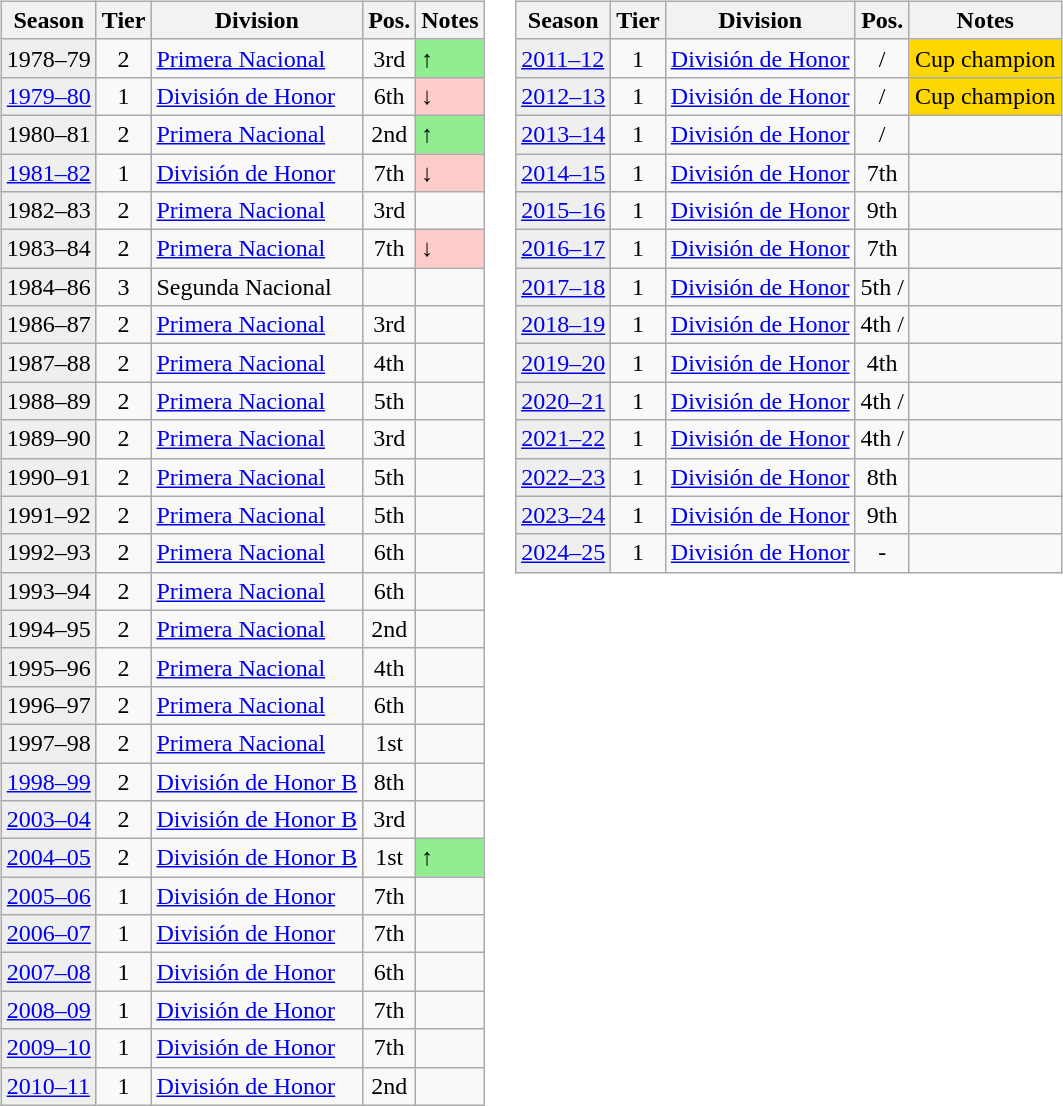<table>
<tr>
<td valign="top" width=0%><br><table class="wikitable">
<tr>
<th>Season</th>
<th>Tier</th>
<th>Division</th>
<th>Pos.</th>
<th>Notes</th>
</tr>
<tr>
<td style="background:#efefef;">1978–79</td>
<td align="center">2</td>
<td><a href='#'>Primera Nacional</a></td>
<td align="center">3rd</td>
<td style="background:#90EE90">↑</td>
</tr>
<tr>
<td style="background:#efefef;"><a href='#'>1979–80</a></td>
<td align="center">1</td>
<td><a href='#'>División de Honor</a></td>
<td align="center">6th</td>
<td style="background:#ffcccc">↓</td>
</tr>
<tr>
<td style="background:#efefef;">1980–81</td>
<td align="center">2</td>
<td><a href='#'>Primera Nacional</a></td>
<td align="center">2nd</td>
<td style="background:#90EE90">↑</td>
</tr>
<tr>
<td style="background:#efefef;"><a href='#'>1981–82</a></td>
<td align="center">1</td>
<td><a href='#'>División de Honor</a></td>
<td align="center">7th</td>
<td style="background:#ffcccc">↓</td>
</tr>
<tr>
<td style="background:#efefef;">1982–83</td>
<td align="center">2</td>
<td><a href='#'>Primera Nacional</a></td>
<td align="center">3rd</td>
<td></td>
</tr>
<tr>
<td style="background:#efefef;">1983–84</td>
<td align="center">2</td>
<td><a href='#'>Primera Nacional</a></td>
<td align="center">7th</td>
<td style="background:#ffcccc">↓</td>
</tr>
<tr>
<td style="background:#efefef;">1984–86</td>
<td align="center">3</td>
<td>Segunda Nacional</td>
<td align="center"></td>
<td></td>
</tr>
<tr>
<td style="background:#efefef;">1986–87</td>
<td align="center">2</td>
<td><a href='#'>Primera Nacional</a></td>
<td align="center">3rd</td>
<td></td>
</tr>
<tr>
<td style="background:#efefef;">1987–88</td>
<td align="center">2</td>
<td><a href='#'>Primera Nacional</a></td>
<td align="center">4th</td>
<td></td>
</tr>
<tr>
<td style="background:#efefef;">1988–89</td>
<td align="center">2</td>
<td><a href='#'>Primera Nacional</a></td>
<td align="center">5th</td>
<td></td>
</tr>
<tr>
<td style="background:#efefef;">1989–90</td>
<td align="center">2</td>
<td><a href='#'>Primera Nacional</a></td>
<td align="center">3rd</td>
<td></td>
</tr>
<tr>
<td style="background:#efefef;">1990–91</td>
<td align="center">2</td>
<td><a href='#'>Primera Nacional</a></td>
<td align="center">5th</td>
<td></td>
</tr>
<tr>
<td style="background:#efefef;">1991–92</td>
<td align="center">2</td>
<td><a href='#'>Primera Nacional</a></td>
<td align="center">5th</td>
<td></td>
</tr>
<tr>
<td style="background:#efefef;">1992–93</td>
<td align="center">2</td>
<td><a href='#'>Primera Nacional</a></td>
<td align="center">6th</td>
<td></td>
</tr>
<tr>
<td style="background:#efefef;">1993–94</td>
<td align="center">2</td>
<td><a href='#'>Primera Nacional</a></td>
<td align="center">6th</td>
<td></td>
</tr>
<tr>
<td style="background:#efefef;">1994–95</td>
<td align="center">2</td>
<td><a href='#'>Primera Nacional</a></td>
<td align="center">2nd</td>
<td></td>
</tr>
<tr>
<td style="background:#efefef;">1995–96</td>
<td align="center">2</td>
<td><a href='#'>Primera Nacional</a></td>
<td align="center">4th</td>
<td></td>
</tr>
<tr>
<td style="background:#efefef;">1996–97</td>
<td align="center">2</td>
<td><a href='#'>Primera Nacional</a></td>
<td align="center">6th</td>
<td></td>
</tr>
<tr>
<td style="background:#efefef;">1997–98</td>
<td align="center">2</td>
<td><a href='#'>Primera Nacional</a></td>
<td align="center">1st</td>
<td></td>
</tr>
<tr>
<td style="background:#efefef;"><a href='#'>1998–99</a></td>
<td align="center">2</td>
<td><a href='#'>División de Honor B</a></td>
<td align="center">8th</td>
<td></td>
</tr>
<tr>
<td style="background:#efefef;"><a href='#'>2003–04</a></td>
<td align="center">2</td>
<td><a href='#'>División de Honor B</a></td>
<td align="center">3rd</td>
<td></td>
</tr>
<tr>
<td style="background:#efefef;"><a href='#'>2004–05</a></td>
<td align="center">2</td>
<td><a href='#'>División de Honor B</a></td>
<td align="center">1st</td>
<td style="background:#90EE90">↑</td>
</tr>
<tr>
<td style="background:#efefef;"><a href='#'>2005–06</a></td>
<td align="center">1</td>
<td><a href='#'>División de Honor</a></td>
<td align="center">7th</td>
<td></td>
</tr>
<tr>
<td style="background:#efefef;"><a href='#'>2006–07</a></td>
<td align="center">1</td>
<td><a href='#'>División de Honor</a></td>
<td align="center">7th</td>
<td></td>
</tr>
<tr>
<td style="background:#efefef;"><a href='#'>2007–08</a></td>
<td align="center">1</td>
<td><a href='#'>División de Honor</a></td>
<td align="center">6th</td>
<td></td>
</tr>
<tr>
<td style="background:#efefef;"><a href='#'>2008–09</a></td>
<td align="center">1</td>
<td><a href='#'>División de Honor</a></td>
<td align="center">7th</td>
<td></td>
</tr>
<tr>
<td style="background:#efefef;"><a href='#'>2009–10</a></td>
<td align="center">1</td>
<td><a href='#'>División de Honor</a></td>
<td align="center">7th</td>
<td></td>
</tr>
<tr>
<td style="background:#efefef;"><a href='#'>2010–11</a></td>
<td align="center">1</td>
<td><a href='#'>División de Honor</a></td>
<td align="center">2nd</td>
<td></td>
</tr>
</table>
</td>
<td valign="top" width=0%><br><table class="wikitable">
<tr>
<th>Season</th>
<th>Tier</th>
<th>Division</th>
<th>Pos.</th>
<th>Notes</th>
</tr>
<tr>
<td style="background:#efefef;"><a href='#'>2011–12</a></td>
<td align="center">1</td>
<td><a href='#'>División de Honor</a></td>
<td align="center"> / </td>
<td style="background:gold">Cup champion</td>
</tr>
<tr>
<td style="background:#efefef;"><a href='#'>2012–13</a></td>
<td align="center">1</td>
<td><a href='#'>División de Honor</a></td>
<td align="center"> / </td>
<td style="background:gold">Cup champion</td>
</tr>
<tr>
<td style="background:#efefef;"><a href='#'>2013–14</a></td>
<td align="center">1</td>
<td><a href='#'>División de Honor</a></td>
<td align="center"> / </td>
<td></td>
</tr>
<tr>
<td style="background:#efefef;"><a href='#'>2014–15</a></td>
<td align="center">1</td>
<td><a href='#'>División de Honor</a></td>
<td align="center">7th</td>
<td></td>
</tr>
<tr>
<td style="background:#efefef;"><a href='#'>2015–16</a></td>
<td align="center">1</td>
<td><a href='#'>División de Honor</a></td>
<td align="center">9th</td>
<td></td>
</tr>
<tr>
<td style="background:#efefef;"><a href='#'>2016–17</a></td>
<td align="center">1</td>
<td><a href='#'>División de Honor</a></td>
<td align="center">7th</td>
<td></td>
</tr>
<tr>
<td style="background:#efefef;"><a href='#'>2017–18</a></td>
<td align="center">1</td>
<td><a href='#'>División de Honor</a></td>
<td align="center">5th / </td>
<td></td>
</tr>
<tr>
<td style="background:#efefef;"><a href='#'>2018–19</a></td>
<td align="center">1</td>
<td><a href='#'>División de Honor</a></td>
<td align="center">4th / </td>
<td></td>
</tr>
<tr>
<td style="background:#efefef;"><a href='#'>2019–20</a></td>
<td align="center">1</td>
<td><a href='#'>División de Honor</a></td>
<td align="center">4th</td>
<td></td>
</tr>
<tr>
<td style="background:#efefef;"><a href='#'>2020–21</a></td>
<td align="center">1</td>
<td><a href='#'>División de Honor</a></td>
<td align="center">4th / </td>
<td></td>
</tr>
<tr>
<td style="background:#efefef;"><a href='#'>2021–22</a></td>
<td align="center">1</td>
<td><a href='#'>División de Honor</a></td>
<td align="center">4th / </td>
<td></td>
</tr>
<tr>
<td style="background:#efefef;"><a href='#'>2022–23</a></td>
<td align="center">1</td>
<td><a href='#'>División de Honor</a></td>
<td align="center">8th</td>
<td></td>
</tr>
<tr>
<td style="background:#efefef;"><a href='#'>2023–24</a></td>
<td align="center">1</td>
<td><a href='#'>División de Honor</a></td>
<td align="center">9th</td>
<td></td>
</tr>
<tr>
<td style="background:#efefef;"><a href='#'>2024–25</a></td>
<td align="center">1</td>
<td><a href='#'>División de Honor</a></td>
<td align="center">-</td>
<td></td>
</tr>
</table>
</td>
</tr>
</table>
